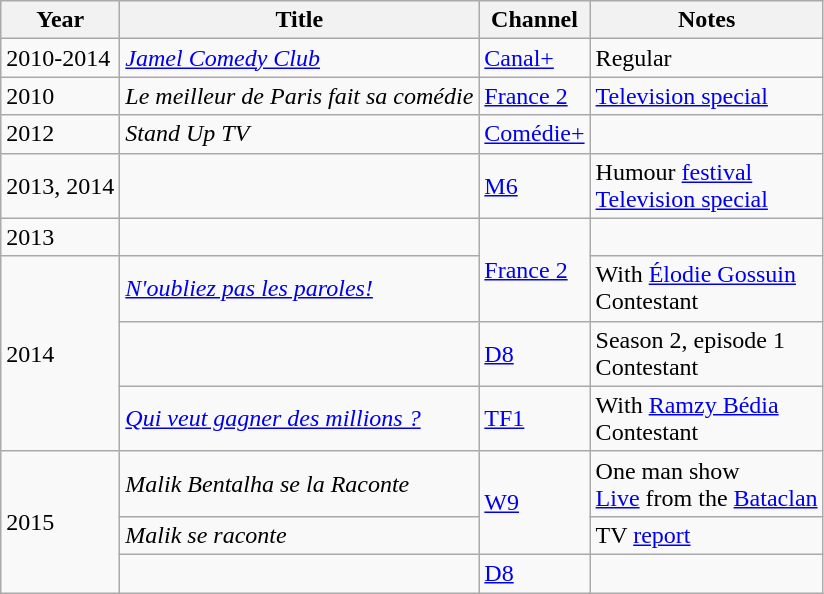<table class="wikitable sortable">
<tr>
<th>Year</th>
<th>Title</th>
<th>Channel</th>
<th>Notes</th>
</tr>
<tr>
<td>2010-2014</td>
<td><em><a href='#'>Jamel Comedy Club</a></em></td>
<td><a href='#'>Canal+</a></td>
<td>Regular</td>
</tr>
<tr>
<td>2010</td>
<td><em>Le meilleur de Paris fait sa comédie</em></td>
<td><a href='#'>France 2</a></td>
<td><a href='#'>Television special</a></td>
</tr>
<tr>
<td>2012</td>
<td><em>Stand Up TV</em></td>
<td><a href='#'>Comédie+</a></td>
<td></td>
</tr>
<tr>
<td>2013, 2014</td>
<td><em></em></td>
<td><a href='#'>M6</a></td>
<td>Humour <a href='#'>festival</a><br><a href='#'>Television special</a></td>
</tr>
<tr>
<td>2013</td>
<td><em></em></td>
<td rowspan="2"><a href='#'>France 2</a></td>
<td></td>
</tr>
<tr>
<td rowspan="3">2014</td>
<td><em><a href='#'>N'oubliez pas les paroles!</a></em></td>
<td>With <a href='#'>Élodie Gossuin</a><br>Contestant</td>
</tr>
<tr>
<td><em></em></td>
<td><a href='#'>D8</a></td>
<td>Season 2, episode 1<br>Contestant</td>
</tr>
<tr>
<td><em><a href='#'>Qui veut gagner des millions ?</a></em></td>
<td><a href='#'>TF1</a></td>
<td>With <a href='#'>Ramzy Bédia</a><br>Contestant</td>
</tr>
<tr>
<td rowspan="3">2015</td>
<td><em>Malik Bentalha se la Raconte</em></td>
<td rowspan="2"><a href='#'>W9</a></td>
<td>One man show<br><a href='#'>Live</a> from the <a href='#'>Bataclan</a></td>
</tr>
<tr>
<td><em>Malik se raconte</em></td>
<td>TV <a href='#'>report</a></td>
</tr>
<tr>
<td><em></em></td>
<td><a href='#'>D8</a></td>
<td></td>
</tr>
</table>
